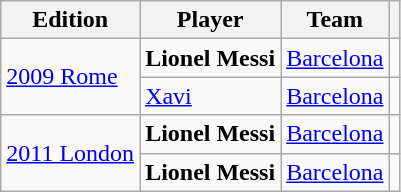<table class="wikitable plainrowheaders sortable">
<tr>
<th scope="col">Edition</th>
<th scope="col">Player</th>
<th scope="col">Team</th>
<th scope="col"></th>
</tr>
<tr>
<td rowspan="2" scope="col"> <a href='#'>2009 Rome</a></td>
<td> <strong>Lionel Messi</strong></td>
<td> <a href='#'>Barcelona</a></td>
<td></td>
</tr>
<tr>
<td> <a href='#'>Xavi</a></td>
<td> <a href='#'>Barcelona</a></td>
<td></td>
</tr>
<tr>
<td rowspan="2" scope="col"> <a href='#'>2011 London</a></td>
<td> <strong>Lionel Messi</strong></td>
<td> <a href='#'>Barcelona</a></td>
<td></td>
</tr>
<tr>
<td> <strong>Lionel Messi</strong></td>
<td> <a href='#'>Barcelona</a></td>
<td></td>
</tr>
</table>
